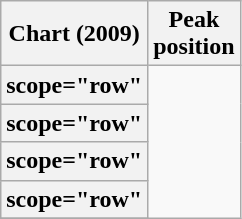<table class="wikitable sortable plainrowheaders" style="text-align:center;" border="1">
<tr>
<th scope="col">Chart (2009)</th>
<th scope="col">Peak<br>position</th>
</tr>
<tr>
<th>scope="row" </th>
</tr>
<tr>
<th>scope="row" </th>
</tr>
<tr>
<th>scope="row" </th>
</tr>
<tr>
<th>scope="row" </th>
</tr>
<tr>
</tr>
</table>
